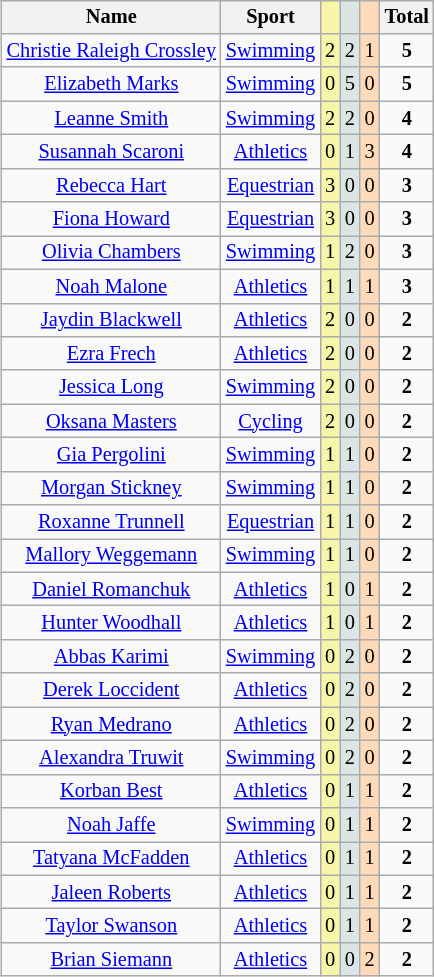<table class=wikitable style=font-size:85%;text-align:center;float:right>
<tr>
<th>Name</th>
<th>Sport</th>
<td bgcolor=F7F6A8></td>
<td bgcolor=DCE5E5></td>
<td bgcolor=FFDAB9></td>
<th>Total</th>
</tr>
<tr>
<td><a href='#'>Christie Raleigh Crossley</a></td>
<td><a href='#'>Swimming</a></td>
<td bgcolor=F7F6A8>2</td>
<td bgcolor=DCE5E5>2</td>
<td bgcolor=FFDAB9>1</td>
<td><strong>5</strong></td>
</tr>
<tr>
<td><a href='#'>Elizabeth Marks</a></td>
<td><a href='#'>Swimming</a></td>
<td bgcolor=F7F6A8>0</td>
<td bgcolor=DCE5E5>5</td>
<td bgcolor=FFDAB9>0</td>
<td><strong>5</strong></td>
</tr>
<tr>
<td><a href='#'>Leanne Smith</a></td>
<td><a href='#'>Swimming</a></td>
<td bgcolor=F7F6A8>2</td>
<td bgcolor=DCE5E5>2</td>
<td bgcolor=FFDAB9>0</td>
<td><strong>4</strong></td>
</tr>
<tr>
<td><a href='#'>Susannah Scaroni</a></td>
<td><a href='#'>Athletics</a></td>
<td bgcolor=F7F6A8>0</td>
<td bgcolor=DCE5E5>1</td>
<td bgcolor=FFDAB9>3</td>
<td><strong>4</strong></td>
</tr>
<tr>
<td><a href='#'>Rebecca Hart</a></td>
<td><a href='#'>Equestrian</a></td>
<td bgcolor=F7F6A8>3</td>
<td bgcolor=DCE5E5>0</td>
<td bgcolor=FFDAB9>0</td>
<td><strong>3</strong></td>
</tr>
<tr>
<td><a href='#'>Fiona Howard</a></td>
<td><a href='#'>Equestrian</a></td>
<td bgcolor=F7F6A8>3</td>
<td bgcolor=DCE5E5>0</td>
<td bgcolor=FFDAB9>0</td>
<td><strong>3</strong></td>
</tr>
<tr>
<td><a href='#'>Olivia Chambers</a></td>
<td><a href='#'>Swimming</a></td>
<td bgcolor=F7F6A8>1</td>
<td bgcolor=DCE5E5>2</td>
<td bgcolor=FFDAB9>0</td>
<td><strong>3</strong></td>
</tr>
<tr>
<td><a href='#'>Noah Malone</a></td>
<td><a href='#'>Athletics</a></td>
<td bgcolor=F7F6A8>1</td>
<td bgcolor=DCE5E5>1</td>
<td bgcolor=FFDAB9>1</td>
<td><strong>3</strong></td>
</tr>
<tr>
<td><a href='#'>Jaydin Blackwell</a></td>
<td><a href='#'>Athletics</a></td>
<td bgcolor=F7F6A8>2</td>
<td bgcolor=DCE5E5>0</td>
<td bgcolor=FFDAB9>0</td>
<td><strong>2</strong></td>
</tr>
<tr>
<td><a href='#'>Ezra Frech</a></td>
<td><a href='#'>Athletics</a></td>
<td bgcolor=F7F6A8>2</td>
<td bgcolor=DCE5E5>0</td>
<td bgcolor=FFDAB9>0</td>
<td><strong>2</strong></td>
</tr>
<tr>
<td><a href='#'>Jessica Long</a></td>
<td><a href='#'>Swimming</a></td>
<td bgcolor=F7F6A8>2</td>
<td bgcolor=DCE5E5>0</td>
<td bgcolor=FFDAB9>0</td>
<td><strong>2</strong></td>
</tr>
<tr>
<td><a href='#'>Oksana Masters</a></td>
<td><a href='#'>Cycling</a></td>
<td bgcolor=F7F6A8>2</td>
<td bgcolor=DCE5E5>0</td>
<td bgcolor=FFDAB9>0</td>
<td><strong>2</strong></td>
</tr>
<tr>
<td><a href='#'>Gia Pergolini</a></td>
<td><a href='#'>Swimming</a></td>
<td bgcolor=F7F6A8>1</td>
<td bgcolor=DCE5E5>1</td>
<td bgcolor=FFDAB9>0</td>
<td><strong>2</strong></td>
</tr>
<tr>
<td><a href='#'>Morgan Stickney</a></td>
<td><a href='#'>Swimming</a></td>
<td bgcolor=F7F6A8>1</td>
<td bgcolor=DCE5E5>1</td>
<td bgcolor=FFDAB9>0</td>
<td><strong>2</strong></td>
</tr>
<tr>
<td><a href='#'>Roxanne Trunnell</a></td>
<td><a href='#'>Equestrian</a></td>
<td bgcolor=F7F6A8>1</td>
<td bgcolor=DCE5E5>1</td>
<td bgcolor=FFDAB9>0</td>
<td><strong>2</strong></td>
</tr>
<tr>
<td><a href='#'>Mallory Weggemann</a></td>
<td><a href='#'>Swimming</a></td>
<td bgcolor=F7F6A8>1</td>
<td bgcolor=DCE5E5>1</td>
<td bgcolor=FFDAB9>0</td>
<td><strong>2</strong></td>
</tr>
<tr>
<td><a href='#'>Daniel Romanchuk</a></td>
<td><a href='#'>Athletics</a></td>
<td bgcolor=F7F6A8>1</td>
<td bgcolor=DCE5E5>0</td>
<td bgcolor=FFDAB9>1</td>
<td><strong>2</strong></td>
</tr>
<tr>
<td><a href='#'>Hunter Woodhall</a></td>
<td><a href='#'>Athletics</a></td>
<td bgcolor=F7F6A8>1</td>
<td bgcolor=DCE5E5>0</td>
<td bgcolor=FFDAB9>1</td>
<td><strong>2</strong></td>
</tr>
<tr>
<td><a href='#'>Abbas Karimi</a></td>
<td><a href='#'>Swimming</a></td>
<td bgcolor=F7F6A8>0</td>
<td bgcolor=DCE5E5>2</td>
<td bgcolor=FFDAB9>0</td>
<td><strong>2</strong></td>
</tr>
<tr>
<td><a href='#'>Derek Loccident</a></td>
<td><a href='#'>Athletics</a></td>
<td bgcolor=F7F6A8>0</td>
<td bgcolor=DCE5E5>2</td>
<td bgcolor=FFDAB9>0</td>
<td><strong>2</strong></td>
</tr>
<tr>
<td><a href='#'>Ryan Medrano</a></td>
<td><a href='#'>Athletics</a></td>
<td bgcolor=F7F6A8>0</td>
<td bgcolor=DCE5E5>2</td>
<td bgcolor=FFDAB9>0</td>
<td><strong>2</strong></td>
</tr>
<tr>
<td><a href='#'>Alexandra Truwit</a></td>
<td><a href='#'>Swimming</a></td>
<td bgcolor=F7F6A8>0</td>
<td bgcolor=DCE5E5>2</td>
<td bgcolor=FFDAB9>0</td>
<td><strong>2</strong></td>
</tr>
<tr>
<td><a href='#'>Korban Best</a></td>
<td><a href='#'>Athletics</a></td>
<td bgcolor=F7F6A8>0</td>
<td bgcolor=DCE5E5>1</td>
<td bgcolor=FFDAB9>1</td>
<td><strong>2</strong></td>
</tr>
<tr>
<td><a href='#'>Noah Jaffe</a></td>
<td><a href='#'>Swimming</a></td>
<td bgcolor=F7F6A8>0</td>
<td bgcolor=DCE5E5>1</td>
<td bgcolor=FFDAB9>1</td>
<td><strong>2</strong></td>
</tr>
<tr>
<td><a href='#'>Tatyana McFadden</a></td>
<td><a href='#'>Athletics</a></td>
<td bgcolor=F7F6A8>0</td>
<td bgcolor=DCE5E5>1</td>
<td bgcolor=FFDAB9>1</td>
<td><strong>2</strong></td>
</tr>
<tr>
<td><a href='#'>Jaleen Roberts</a></td>
<td><a href='#'>Athletics</a></td>
<td bgcolor=F7F6A8>0</td>
<td bgcolor=DCE5E5>1</td>
<td bgcolor=FFDAB9>1</td>
<td><strong>2</strong></td>
</tr>
<tr>
<td><a href='#'>Taylor Swanson</a></td>
<td><a href='#'>Athletics</a></td>
<td bgcolor=F7F6A8>0</td>
<td bgcolor=DCE5E5>1</td>
<td bgcolor=FFDAB9>1</td>
<td><strong>2</strong></td>
</tr>
<tr>
<td><a href='#'>Brian Siemann</a></td>
<td><a href='#'>Athletics</a></td>
<td bgcolor=F7F6A8>0</td>
<td bgcolor=DCE5E5>0</td>
<td bgcolor=FFDAB9>2</td>
<td><strong>2</strong></td>
</tr>
</table>
